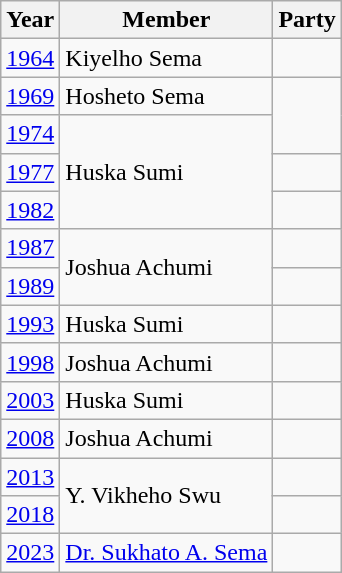<table class="wikitable sortable">
<tr>
<th>Year</th>
<th>Member</th>
<th colspan="2">Party</th>
</tr>
<tr>
<td><a href='#'>1964</a></td>
<td>Kiyelho Sema</td>
<td></td>
</tr>
<tr>
<td><a href='#'>1969</a></td>
<td>Hosheto Sema</td>
</tr>
<tr>
<td><a href='#'>1974</a></td>
<td rowspan=3>Huska Sumi</td>
</tr>
<tr>
<td><a href='#'>1977</a></td>
<td></td>
</tr>
<tr>
<td><a href='#'>1982</a></td>
<td></td>
</tr>
<tr>
<td><a href='#'>1987</a></td>
<td rowspan=2>Joshua Achumi</td>
<td></td>
</tr>
<tr>
<td><a href='#'>1989</a></td>
<td></td>
</tr>
<tr>
<td><a href='#'>1993</a></td>
<td>Huska Sumi</td>
</tr>
<tr>
<td><a href='#'>1998</a></td>
<td>Joshua Achumi</td>
<td></td>
</tr>
<tr>
<td><a href='#'>2003</a></td>
<td>Huska Sumi</td>
<td></td>
</tr>
<tr>
<td><a href='#'>2008</a></td>
<td>Joshua Achumi</td>
<td></td>
</tr>
<tr>
<td><a href='#'>2013</a></td>
<td rowspan=2>Y. Vikheho Swu</td>
<td></td>
</tr>
<tr>
<td><a href='#'>2018</a></td>
</tr>
<tr>
<td><a href='#'>2023</a></td>
<td><a href='#'>Dr. Sukhato A. Sema</a></td>
<td></td>
</tr>
</table>
